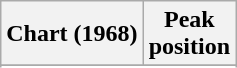<table class="wikitable sortable plainrowheaders" style="text-align:center">
<tr>
<th scope="col">Chart (1968)</th>
<th scope="col">Peak<br> position</th>
</tr>
<tr>
</tr>
<tr>
</tr>
</table>
